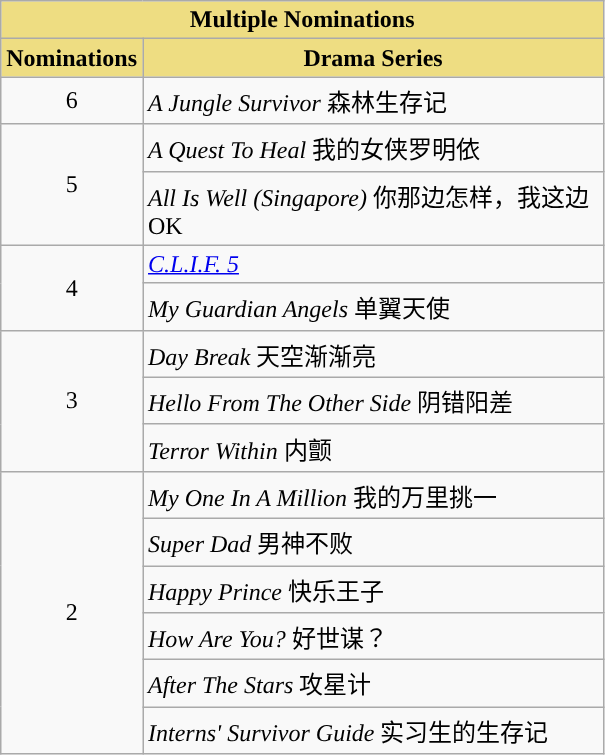<table class="wikitable">
<tr>
<th colspan=2 align=center style="background:#EEDD82">Multiple Nominations</th>
</tr>
<tr>
<th scope="col" style="background-color:#EEDD82 ;width:050px;">Nominations</th>
<th scope="col" style="background-color:#EEDD82 ;width:300px;">Drama Series</th>
</tr>
<tr>
<td style="text-align:center">6</td>
<td><em>A Jungle Survivor</em> 森林生存记</td>
</tr>
<tr>
<td rowspan="2" style="text-align:center">5</td>
<td><em>A Quest To Heal</em> 我的女侠罗明依</td>
</tr>
<tr>
<td><em>All Is Well (Singapore)</em> 你那边怎样，我这边OK</td>
</tr>
<tr>
<td rowspan="2" style="text-align:center">4</td>
<td><em><a href='#'>C.L.I.F. 5</a></em></td>
</tr>
<tr>
<td><em>My Guardian Angels</em> 单翼天使</td>
</tr>
<tr>
<td rowspan="3" style="text-align:center">3</td>
<td><em>Day Break</em> 天空渐渐亮</td>
</tr>
<tr>
<td><em>Hello From The Other Side</em> 阴错阳差</td>
</tr>
<tr>
<td><em>Terror Within</em> 内颤</td>
</tr>
<tr>
<td rowspan="6" style="text-align:center">2</td>
<td><em>My One In A Million</em> 我的万里挑一</td>
</tr>
<tr>
<td><em>Super Dad</em> 男神不败</td>
</tr>
<tr>
<td><em>Happy Prince</em> 快乐王子</td>
</tr>
<tr>
<td><em>How Are You?</em> 好世谋？</td>
</tr>
<tr>
<td><em>After The Stars</em> 攻星计</td>
</tr>
<tr>
<td><em>Interns' Survivor Guide</em> 实习生的生存记</td>
</tr>
</table>
